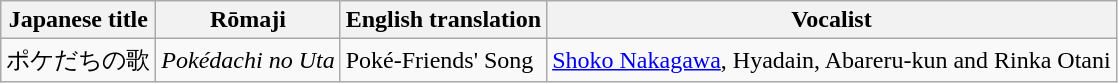<table class="wikitable">
<tr>
<th>Japanese title</th>
<th>Rōmaji</th>
<th>English translation</th>
<th>Vocalist</th>
</tr>
<tr>
<td>ポケだちの歌</td>
<td><em>Pokédachi no Uta</em></td>
<td>Poké-Friends' Song</td>
<td><a href='#'>Shoko Nakagawa</a>, Hyadain, Abareru-kun and Rinka Otani</td>
</tr>
</table>
